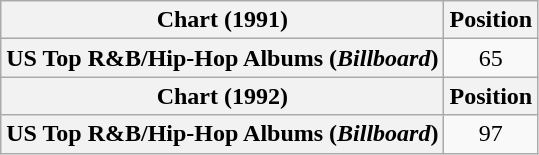<table class="wikitable plainrowheaders" style="text-align:center">
<tr>
<th scope="col">Chart (1991)</th>
<th scope="col">Position</th>
</tr>
<tr>
<th scope="row">US Top R&B/Hip-Hop Albums (<em>Billboard</em>)</th>
<td>65</td>
</tr>
<tr>
<th scope="col">Chart (1992)</th>
<th scope="col">Position</th>
</tr>
<tr>
<th scope="row">US Top R&B/Hip-Hop Albums (<em>Billboard</em>)</th>
<td>97</td>
</tr>
</table>
